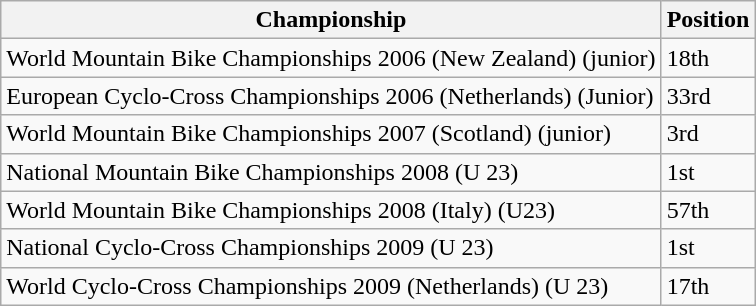<table class="wikitable">
<tr>
<th>Championship</th>
<th>Position</th>
</tr>
<tr>
<td>World Mountain Bike Championships 2006 (New Zealand) (junior)</td>
<td>18th</td>
</tr>
<tr>
<td>European Cyclo-Cross Championships 2006 (Netherlands) (Junior)</td>
<td>33rd</td>
</tr>
<tr>
<td>World Mountain Bike Championships 2007 (Scotland) (junior)</td>
<td>3rd</td>
</tr>
<tr>
<td>National Mountain Bike Championships 2008 (U 23)</td>
<td>1st</td>
</tr>
<tr>
<td>World Mountain Bike Championships 2008 (Italy) (U23)</td>
<td>57th</td>
</tr>
<tr>
<td>National Cyclo-Cross Championships 2009 (U 23)</td>
<td>1st</td>
</tr>
<tr>
<td>World Cyclo-Cross Championships 2009 (Netherlands) (U 23)</td>
<td>17th</td>
</tr>
</table>
